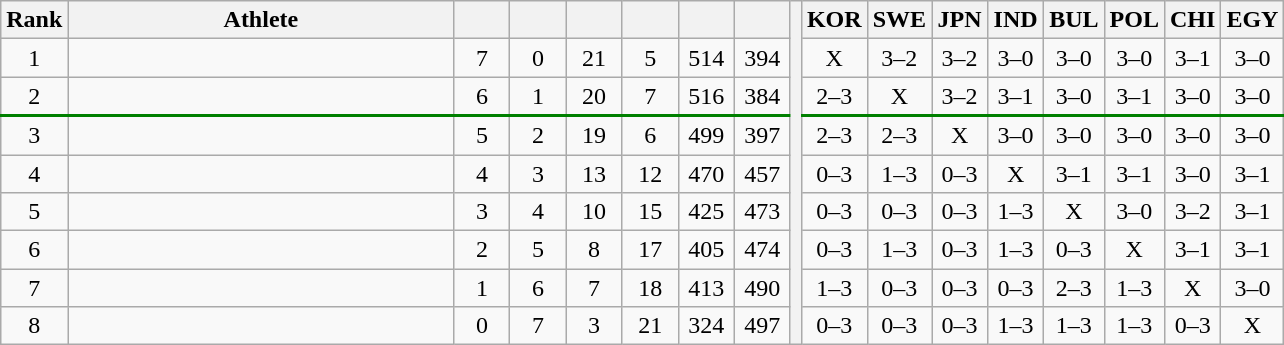<table class="wikitable" style="text-align:center">
<tr>
<th>Rank</th>
<th width=250>Athlete</th>
<th width=30></th>
<th width=30></th>
<th width=30></th>
<th width=30></th>
<th width=30></th>
<th width=30></th>
<th rowspan=9></th>
<th width=30>KOR</th>
<th width=30>SWE</th>
<th width=30>JPN</th>
<th width=30>IND</th>
<th width=30>BUL</th>
<th width=30>POL</th>
<th width=30>CHI</th>
<th width=30>EGY</th>
</tr>
<tr>
<td>1</td>
<td align=left></td>
<td>7</td>
<td>0</td>
<td>21</td>
<td>5</td>
<td>514</td>
<td>394</td>
<td>X</td>
<td>3–2</td>
<td>3–2</td>
<td>3–0</td>
<td>3–0</td>
<td>3–0</td>
<td>3–1</td>
<td>3–0</td>
</tr>
<tr style="border-bottom:2px solid green;">
<td>2</td>
<td align=left></td>
<td>6</td>
<td>1</td>
<td>20</td>
<td>7</td>
<td>516</td>
<td>384</td>
<td>2–3</td>
<td>X</td>
<td>3–2</td>
<td>3–1</td>
<td>3–0</td>
<td>3–1</td>
<td>3–0</td>
<td>3–0</td>
</tr>
<tr>
<td>3</td>
<td align=left></td>
<td>5</td>
<td>2</td>
<td>19</td>
<td>6</td>
<td>499</td>
<td>397</td>
<td>2–3</td>
<td>2–3</td>
<td>X</td>
<td>3–0</td>
<td>3–0</td>
<td>3–0</td>
<td>3–0</td>
<td>3–0</td>
</tr>
<tr>
<td>4</td>
<td align=left></td>
<td>4</td>
<td>3</td>
<td>13</td>
<td>12</td>
<td>470</td>
<td>457</td>
<td>0–3</td>
<td>1–3</td>
<td>0–3</td>
<td>X</td>
<td>3–1</td>
<td>3–1</td>
<td>3–0</td>
<td>3–1</td>
</tr>
<tr>
<td>5</td>
<td align=left></td>
<td>3</td>
<td>4</td>
<td>10</td>
<td>15</td>
<td>425</td>
<td>473</td>
<td>0–3</td>
<td>0–3</td>
<td>0–3</td>
<td>1–3</td>
<td>X</td>
<td>3–0</td>
<td>3–2</td>
<td>3–1</td>
</tr>
<tr>
<td>6</td>
<td align=left></td>
<td>2</td>
<td>5</td>
<td>8</td>
<td>17</td>
<td>405</td>
<td>474</td>
<td>0–3</td>
<td>1–3</td>
<td>0–3</td>
<td>1–3</td>
<td>0–3</td>
<td>X</td>
<td>3–1</td>
<td>3–1</td>
</tr>
<tr>
<td>7</td>
<td align=left></td>
<td>1</td>
<td>6</td>
<td>7</td>
<td>18</td>
<td>413</td>
<td>490</td>
<td>1–3</td>
<td>0–3</td>
<td>0–3</td>
<td>0–3</td>
<td>2–3</td>
<td>1–3</td>
<td>X</td>
<td>3–0</td>
</tr>
<tr>
<td>8</td>
<td align=left></td>
<td>0</td>
<td>7</td>
<td>3</td>
<td>21</td>
<td>324</td>
<td>497</td>
<td>0–3</td>
<td>0–3</td>
<td>0–3</td>
<td>1–3</td>
<td>1–3</td>
<td>1–3</td>
<td>0–3</td>
<td>X</td>
</tr>
</table>
